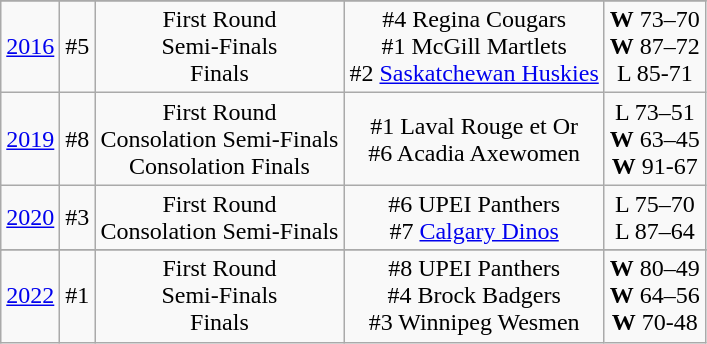<table class="wikitable" style="text-align:center">
<tr>
</tr>
<tr>
<td rowspan=1><a href='#'>2016</a></td>
<td>#5</td>
<td>First Round<br>Semi-Finals<br>Finals</td>
<td>#4 Regina Cougars<br>#1 McGill Martlets<br>#2 <a href='#'>Saskatchewan Huskies</a></td>
<td><strong>W</strong> 73–70<br><strong>W</strong> 87–72<br>L 85-71</td>
</tr>
<tr style="text-align:center;">
<td rowspan=1><a href='#'>2019</a></td>
<td>#8</td>
<td>First Round<br>Consolation Semi-Finals<br>Consolation Finals</td>
<td>#1 Laval Rouge et Or<br>#6 Acadia Axewomen</td>
<td>L 73–51<br><strong>W</strong> 63–45<br><strong>W</strong> 91-67</td>
</tr>
<tr style="text-align:center;">
<td rowspan=1><a href='#'>2020</a></td>
<td>#3</td>
<td>First Round<br>Consolation Semi-Finals</td>
<td>#6 UPEI Panthers<br>#7 <a href='#'>Calgary Dinos</a></td>
<td>L 75–70<br>L 87–64</td>
</tr>
<tr style="text-align:center;">
</tr>
<tr>
<td rowspan=1><a href='#'>2022</a></td>
<td>#1</td>
<td>First Round<br>Semi-Finals<br>Finals</td>
<td>#8 UPEI Panthers<br>#4 Brock Badgers<br>#3 Winnipeg Wesmen</td>
<td><strong>W</strong> 80–49<br><strong>W</strong> 64–56<br><strong>W</strong> 70-48</td>
</tr>
</table>
